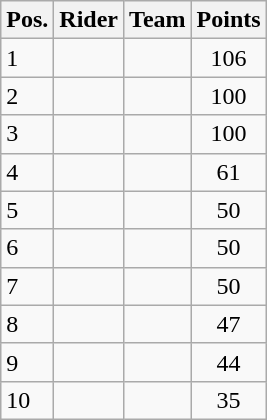<table class="wikitable sortable">
<tr>
<th>Pos.</th>
<th>Rider</th>
<th>Team</th>
<th>Points</th>
</tr>
<tr>
<td>1</td>
<td></td>
<td></td>
<td align=center>106</td>
</tr>
<tr>
<td>2</td>
<td></td>
<td></td>
<td align=center>100</td>
</tr>
<tr>
<td>3</td>
<td></td>
<td></td>
<td align=center>100</td>
</tr>
<tr>
<td>4</td>
<td></td>
<td></td>
<td align=center>61</td>
</tr>
<tr>
<td>5</td>
<td></td>
<td></td>
<td align=center>50</td>
</tr>
<tr>
<td>6</td>
<td></td>
<td></td>
<td align=center>50</td>
</tr>
<tr>
<td>7</td>
<td></td>
<td></td>
<td align=center>50</td>
</tr>
<tr>
<td>8</td>
<td></td>
<td></td>
<td align=center>47</td>
</tr>
<tr>
<td>9</td>
<td></td>
<td></td>
<td align=center>44</td>
</tr>
<tr>
<td>10</td>
<td></td>
<td></td>
<td align=center>35</td>
</tr>
</table>
